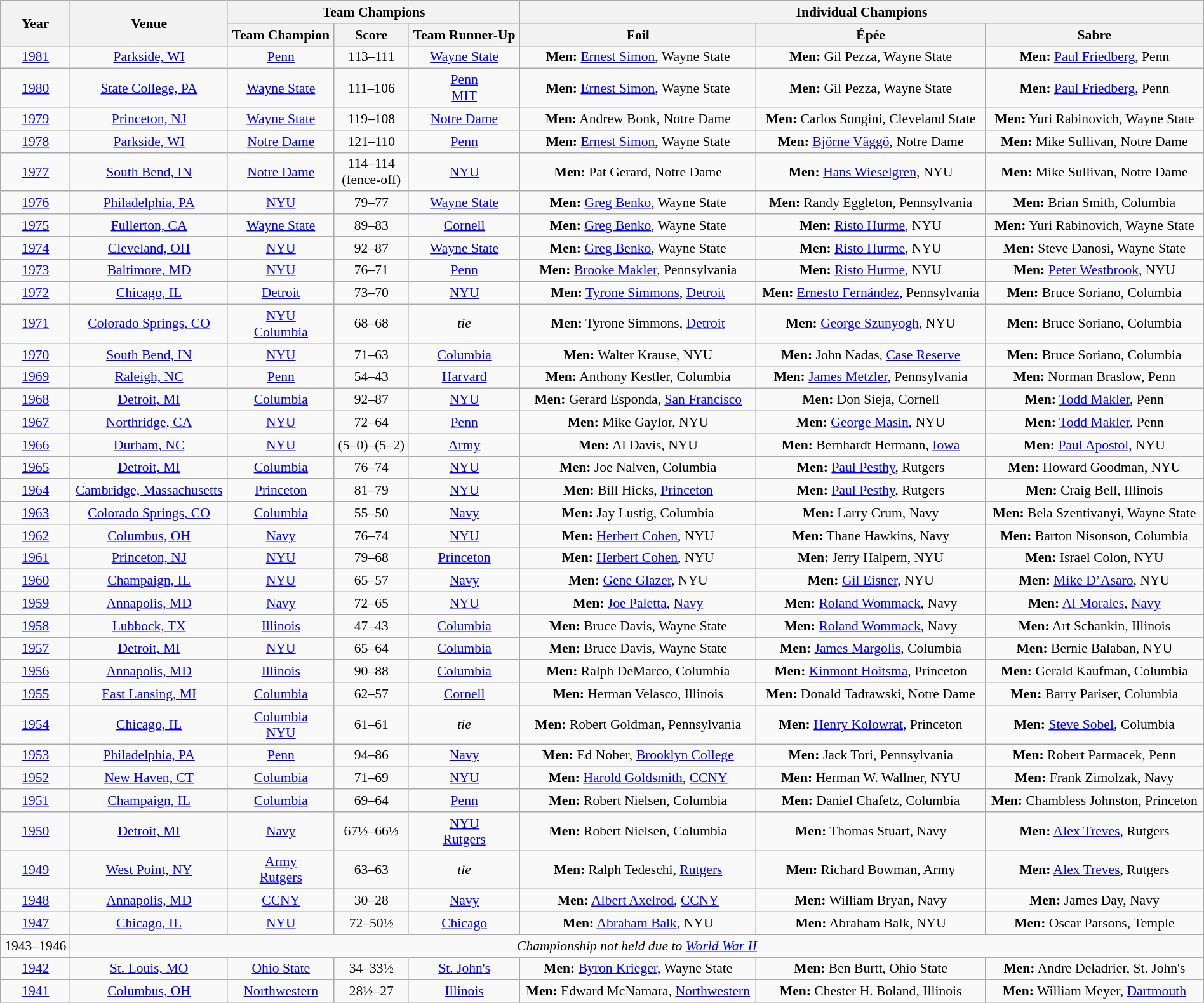<table class="wikitable" style="font-size:90%; width: 100%; text-align: center;">
<tr>
<th rowspan=2>Year</th>
<th rowspan=2>Venue</th>
<th colspan=3>Team Champions</th>
<th colspan=3>Individual Champions</th>
</tr>
<tr>
<th>Team Champion</th>
<th>Score</th>
<th>Team Runner-Up</th>
<th>Foil</th>
<th>Épée</th>
<th>Sabre</th>
</tr>
<tr>
<td><a href='#'>1981</a></td>
<td><a href='#'>Parkside, WI</a></td>
<td><a href='#'>Penn</a></td>
<td>113–111</td>
<td><a href='#'>Wayne State</a></td>
<td><strong>Men:</strong> <a href='#'>Ernest Simon</a>, Wayne State</td>
<td><strong>Men:</strong> Gil Pezza, Wayne State</td>
<td><strong>Men:</strong> <a href='#'>Paul Friedberg</a>, Penn</td>
</tr>
<tr>
<td><a href='#'>1980</a></td>
<td><a href='#'>State College, PA</a></td>
<td><a href='#'>Wayne State</a></td>
<td>111–106</td>
<td><a href='#'>Penn</a><br><a href='#'>MIT</a></td>
<td><strong>Men:</strong> <a href='#'>Ernest Simon</a>, Wayne State</td>
<td><strong>Men:</strong> Gil Pezza, Wayne State</td>
<td><strong>Men:</strong> <a href='#'>Paul Friedberg</a>, Penn</td>
</tr>
<tr>
<td><a href='#'>1979</a></td>
<td><a href='#'>Princeton, NJ</a></td>
<td><a href='#'>Wayne State</a></td>
<td>119–108</td>
<td><a href='#'>Notre Dame</a></td>
<td><strong>Men:</strong> Andrew Bonk, Notre Dame</td>
<td><strong>Men:</strong> Carlos Songini, Cleveland State</td>
<td><strong>Men:</strong> Yuri Rabinovich, Wayne State</td>
</tr>
<tr>
<td><a href='#'>1978</a></td>
<td><a href='#'>Parkside, WI</a></td>
<td><a href='#'>Notre Dame</a></td>
<td>121–110</td>
<td><a href='#'>Penn</a></td>
<td><strong>Men:</strong> <a href='#'>Ernest Simon</a>, Wayne State</td>
<td><strong>Men:</strong> <a href='#'>Björne Väggö</a>, Notre Dame</td>
<td><strong>Men:</strong> Mike Sullivan, Notre Dame</td>
</tr>
<tr>
<td><a href='#'>1977</a></td>
<td><a href='#'>South Bend, IN</a></td>
<td><a href='#'>Notre Dame</a></td>
<td>114–114<br>(fence-off)</td>
<td><a href='#'>NYU</a></td>
<td><strong>Men:</strong> Pat Gerard, Notre Dame</td>
<td><strong>Men:</strong> <a href='#'>Hans Wieselgren</a>, NYU</td>
<td><strong>Men:</strong> Mike Sullivan, Notre Dame</td>
</tr>
<tr>
<td><a href='#'>1976</a></td>
<td><a href='#'>Philadelphia, PA</a></td>
<td><a href='#'>NYU</a></td>
<td>79–77</td>
<td><a href='#'>Wayne State</a></td>
<td><strong>Men:</strong> <a href='#'>Greg Benko</a>, Wayne State</td>
<td><strong>Men:</strong> Randy Eggleton, Pennsylvania</td>
<td><strong>Men:</strong> Brian Smith, Columbia</td>
</tr>
<tr>
<td><a href='#'>1975</a></td>
<td><a href='#'>Fullerton, CA</a></td>
<td><a href='#'>Wayne State</a></td>
<td>89–83</td>
<td><a href='#'>Cornell</a></td>
<td><strong>Men:</strong> <a href='#'>Greg Benko</a>, Wayne State</td>
<td><strong>Men:</strong> <a href='#'>Risto Hurme</a>, NYU</td>
<td><strong>Men:</strong> Yuri Rabinovich, Wayne State</td>
</tr>
<tr>
<td><a href='#'>1974</a></td>
<td><a href='#'>Cleveland, OH</a></td>
<td><a href='#'>NYU</a></td>
<td>92–87</td>
<td><a href='#'>Wayne State</a></td>
<td><strong>Men:</strong> <a href='#'>Greg Benko</a>, Wayne State</td>
<td><strong>Men:</strong> <a href='#'>Risto Hurme</a>, NYU</td>
<td><strong>Men:</strong> Steve Danosi, Wayne State</td>
</tr>
<tr>
<td><a href='#'>1973</a></td>
<td><a href='#'>Baltimore, MD</a></td>
<td><a href='#'>NYU</a></td>
<td>76–71</td>
<td><a href='#'>Penn</a></td>
<td><strong>Men:</strong> <a href='#'>Brooke Makler</a>, Pennsylvania</td>
<td><strong>Men:</strong> <a href='#'>Risto Hurme</a>, NYU</td>
<td><strong>Men:</strong> <a href='#'>Peter Westbrook</a>, NYU</td>
</tr>
<tr>
<td><a href='#'>1972</a></td>
<td><a href='#'>Chicago, IL</a></td>
<td><a href='#'>Detroit</a></td>
<td>73–70</td>
<td><a href='#'>NYU</a></td>
<td><strong>Men:</strong> <a href='#'>Tyrone Simmons</a>, <a href='#'>Detroit</a></td>
<td><strong>Men:</strong> <a href='#'>Ernesto Fernández</a>, Pennsylvania</td>
<td><strong>Men:</strong> Bruce Soriano, Columbia</td>
</tr>
<tr>
<td><a href='#'>1971</a></td>
<td><a href='#'>Colorado Springs, CO</a></td>
<td><a href='#'>NYU</a><br><a href='#'>Columbia</a></td>
<td>68–68</td>
<td><em>tie</em></td>
<td><strong>Men:</strong> Tyrone Simmons, <a href='#'>Detroit</a></td>
<td><strong>Men:</strong> <a href='#'>George Szunyogh</a>, NYU</td>
<td><strong>Men:</strong> Bruce Soriano, Columbia</td>
</tr>
<tr>
<td><a href='#'>1970</a></td>
<td><a href='#'>South Bend, IN</a></td>
<td><a href='#'>NYU</a></td>
<td>71–63</td>
<td><a href='#'>Columbia</a></td>
<td><strong>Men:</strong> Walter Krause, NYU</td>
<td><strong>Men:</strong> John Nadas, <a href='#'>Case Reserve</a></td>
<td><strong>Men:</strong> Bruce Soriano, Columbia</td>
</tr>
<tr>
<td><a href='#'>1969</a></td>
<td><a href='#'>Raleigh, NC</a></td>
<td><a href='#'>Penn</a></td>
<td>54–43</td>
<td><a href='#'>Harvard</a></td>
<td><strong>Men:</strong> Anthony Kestler, Columbia</td>
<td><strong>Men:</strong> <a href='#'>James Metzler</a>, Pennsylvania</td>
<td><strong>Men:</strong> Norman Braslow, Penn</td>
</tr>
<tr>
<td><a href='#'>1968</a></td>
<td><a href='#'>Detroit, MI</a></td>
<td><a href='#'>Columbia</a></td>
<td>92–87</td>
<td><a href='#'>NYU</a></td>
<td><strong>Men:</strong> Gerard Esponda, <a href='#'>San Francisco</a></td>
<td><strong>Men:</strong> Don Sieja, Cornell</td>
<td><strong>Men:</strong> <a href='#'>Todd Makler</a>, Penn</td>
</tr>
<tr>
<td><a href='#'>1967</a></td>
<td><a href='#'>Northridge, CA</a></td>
<td><a href='#'>NYU</a></td>
<td>72–64</td>
<td><a href='#'>Penn</a></td>
<td><strong>Men:</strong> Mike Gaylor, NYU</td>
<td><strong>Men:</strong> <a href='#'>George Masin</a>, NYU</td>
<td><strong>Men:</strong> <a href='#'>Todd Makler</a>, Penn</td>
</tr>
<tr>
<td><a href='#'>1966</a></td>
<td><a href='#'>Durham, NC</a></td>
<td><a href='#'>NYU</a></td>
<td>(5–0)–(5–2)</td>
<td><a href='#'>Army</a></td>
<td><strong>Men:</strong> Al Davis, NYU</td>
<td><strong>Men:</strong> Bernhardt Hermann, <a href='#'>Iowa</a></td>
<td><strong>Men:</strong> <a href='#'>Paul Apostol</a>, NYU</td>
</tr>
<tr>
<td><a href='#'>1965</a></td>
<td><a href='#'>Detroit, MI</a></td>
<td><a href='#'>Columbia</a></td>
<td>76–74</td>
<td><a href='#'>NYU</a></td>
<td><strong>Men:</strong> Joe Nalven, Columbia</td>
<td><strong>Men:</strong> <a href='#'>Paul Pesthy</a>, Rutgers</td>
<td><strong>Men:</strong> Howard Goodman, NYU</td>
</tr>
<tr>
<td><a href='#'>1964</a></td>
<td><a href='#'>Cambridge, Massachusetts</a></td>
<td><a href='#'>Princeton</a></td>
<td>81–79</td>
<td><a href='#'>NYU</a></td>
<td><strong>Men:</strong> Bill Hicks, <a href='#'>Princeton</a></td>
<td><strong>Men:</strong> <a href='#'>Paul Pesthy</a>, Rutgers</td>
<td><strong>Men:</strong> Craig Bell, Illinois</td>
</tr>
<tr>
<td><a href='#'>1963</a></td>
<td><a href='#'>Colorado Springs, CO</a></td>
<td><a href='#'>Columbia</a></td>
<td>55–50</td>
<td><a href='#'>Navy</a></td>
<td><strong>Men:</strong> Jay Lustig, Columbia</td>
<td><strong>Men:</strong> Larry Crum, Navy</td>
<td><strong>Men:</strong> Bela Szentivanyi, Wayne State</td>
</tr>
<tr>
<td><a href='#'>1962</a></td>
<td><a href='#'>Columbus, OH</a></td>
<td><a href='#'>Navy</a></td>
<td>76–74</td>
<td><a href='#'>NYU</a></td>
<td><strong>Men:</strong> <a href='#'>Herbert Cohen</a>, NYU</td>
<td><strong>Men:</strong> Thane Hawkins, Navy</td>
<td><strong>Men:</strong> Barton Nisonson, Columbia</td>
</tr>
<tr>
<td><a href='#'>1961</a></td>
<td><a href='#'>Princeton, NJ</a></td>
<td><a href='#'>NYU</a></td>
<td>79–68</td>
<td><a href='#'>Princeton</a></td>
<td><strong>Men:</strong> <a href='#'>Herbert Cohen</a>, NYU</td>
<td><strong>Men:</strong> Jerry Halpern, NYU</td>
<td><strong>Men:</strong> Israel Colon, NYU</td>
</tr>
<tr>
<td><a href='#'>1960</a></td>
<td><a href='#'>Champaign, IL</a></td>
<td><a href='#'>NYU</a></td>
<td>65–57</td>
<td><a href='#'>Navy</a></td>
<td><strong>Men:</strong> <a href='#'>Gene Glazer</a>, NYU</td>
<td><strong>Men:</strong> <a href='#'>Gil Eisner</a>, NYU</td>
<td><strong>Men:</strong> <a href='#'>Mike D’Asaro</a>, NYU</td>
</tr>
<tr>
<td><a href='#'>1959</a></td>
<td><a href='#'>Annapolis, MD</a></td>
<td><a href='#'>Navy</a></td>
<td>72–65</td>
<td><a href='#'>NYU</a></td>
<td><strong>Men:</strong> <a href='#'>Joe Paletta</a>, <a href='#'>Navy</a></td>
<td><strong>Men:</strong> <a href='#'>Roland Wommack</a>, Navy</td>
<td><strong>Men:</strong> <a href='#'>Al Morales</a>, <a href='#'>Navy</a></td>
</tr>
<tr>
<td><a href='#'>1958</a></td>
<td><a href='#'>Lubbock, TX</a></td>
<td><a href='#'>Illinois</a></td>
<td>47–43</td>
<td><a href='#'>Columbia</a></td>
<td><strong>Men:</strong> Bruce Davis, Wayne State</td>
<td><strong>Men:</strong> <a href='#'>Roland Wommack</a>, Navy</td>
<td><strong>Men:</strong> Art Schankin, Illinois</td>
</tr>
<tr>
<td><a href='#'>1957</a></td>
<td><a href='#'>Detroit, MI</a></td>
<td><a href='#'>NYU</a></td>
<td>65–64</td>
<td><a href='#'>Columbia</a></td>
<td><strong>Men:</strong> Bruce Davis, Wayne State</td>
<td><strong>Men:</strong> <a href='#'>James Margolis</a>, Columbia</td>
<td><strong>Men:</strong> Bernie Balaban, NYU</td>
</tr>
<tr>
<td><a href='#'>1956</a></td>
<td><a href='#'>Annapolis, MD</a></td>
<td><a href='#'>Illinois</a></td>
<td>90–88</td>
<td><a href='#'>Columbia</a></td>
<td><strong>Men:</strong> Ralph DeMarco, Columbia</td>
<td><strong>Men:</strong> <a href='#'>Kinmont Hoitsma</a>, Princeton</td>
<td><strong>Men:</strong> Gerald Kaufman, Columbia</td>
</tr>
<tr>
<td><a href='#'>1955</a></td>
<td><a href='#'>East Lansing, MI</a></td>
<td><a href='#'>Columbia</a></td>
<td>62–57</td>
<td><a href='#'>Cornell</a></td>
<td><strong>Men:</strong> Herman Velasco, Illinois</td>
<td><strong>Men:</strong> Donald Tadrawski, Notre Dame</td>
<td><strong>Men:</strong> Barry Pariser, Columbia</td>
</tr>
<tr>
<td><a href='#'>1954</a></td>
<td><a href='#'>Chicago, IL</a></td>
<td><a href='#'>Columbia</a><br><a href='#'>NYU</a></td>
<td>61–61</td>
<td><em>tie</em></td>
<td><strong>Men:</strong> Robert Goldman, Pennsylvania</td>
<td><strong>Men:</strong> <a href='#'>Henry Kolowrat</a>, Princeton</td>
<td><strong>Men:</strong> <a href='#'>Steve Sobel</a>, Columbia</td>
</tr>
<tr>
<td><a href='#'>1953</a></td>
<td><a href='#'>Philadelphia, PA</a></td>
<td><a href='#'>Penn</a></td>
<td>94–86</td>
<td><a href='#'>Navy</a></td>
<td><strong>Men:</strong> Ed Nober, <a href='#'>Brooklyn College</a></td>
<td><strong>Men:</strong> Jack Tori, Pennsylvania</td>
<td><strong>Men:</strong> Robert Parmacek, Penn</td>
</tr>
<tr>
<td><a href='#'>1952</a></td>
<td><a href='#'>New Haven, CT</a></td>
<td><a href='#'>Columbia</a></td>
<td>71–69</td>
<td><a href='#'>NYU</a></td>
<td><strong>Men:</strong> <a href='#'>Harold Goldsmith</a>, <a href='#'>CCNY</a></td>
<td><strong>Men:</strong> Herman W. Wallner, NYU</td>
<td><strong>Men:</strong> Frank Zimolzak, Navy</td>
</tr>
<tr>
<td><a href='#'>1951</a></td>
<td><a href='#'>Champaign, IL</a></td>
<td><a href='#'>Columbia</a></td>
<td>69–64</td>
<td><a href='#'>Penn</a></td>
<td><strong>Men:</strong> Robert Nielsen, Columbia</td>
<td><strong>Men:</strong> Daniel Chafetz, Columbia</td>
<td><strong>Men:</strong> Chambless Johnston, Princeton</td>
</tr>
<tr>
<td><a href='#'>1950</a></td>
<td><a href='#'>Detroit, MI</a></td>
<td><a href='#'>Navy</a></td>
<td>67½–66½</td>
<td><a href='#'>NYU</a><br><a href='#'>Rutgers</a></td>
<td><strong>Men:</strong> Robert Nielsen, Columbia</td>
<td><strong>Men:</strong> Thomas Stuart, Navy</td>
<td><strong>Men:</strong> <a href='#'>Alex Treves</a>, Rutgers</td>
</tr>
<tr>
<td><a href='#'>1949</a></td>
<td><a href='#'>West Point, NY</a></td>
<td><a href='#'>Army</a><br><a href='#'>Rutgers</a></td>
<td>63–63</td>
<td><em>tie</em></td>
<td><strong>Men:</strong> Ralph Tedeschi, <a href='#'>Rutgers</a></td>
<td><strong>Men:</strong> Richard Bowman, Army</td>
<td><strong>Men:</strong> <a href='#'>Alex Treves</a>, Rutgers</td>
</tr>
<tr>
<td><a href='#'>1948</a></td>
<td><a href='#'>Annapolis, MD</a></td>
<td><a href='#'>CCNY</a></td>
<td>30–28</td>
<td><a href='#'>Navy</a></td>
<td><strong>Men:</strong> <a href='#'>Albert Axelrod</a>, <a href='#'>CCNY</a></td>
<td><strong>Men:</strong> William Bryan, Navy</td>
<td><strong>Men:</strong> James Day, Navy</td>
</tr>
<tr>
<td><a href='#'>1947</a></td>
<td><a href='#'>Chicago, IL</a></td>
<td><a href='#'>NYU</a></td>
<td>72–50½</td>
<td><a href='#'>Chicago</a></td>
<td><strong>Men:</strong> <a href='#'>Abraham Balk</a>, NYU</td>
<td><strong>Men:</strong> Abraham Balk, NYU</td>
<td><strong>Men:</strong> Oscar Parsons, Temple</td>
</tr>
<tr>
<td>1943–1946</td>
<td colspan=7><em>Championship not held due to <a href='#'>World War II</a></em></td>
</tr>
<tr>
<td><a href='#'>1942</a></td>
<td><a href='#'>St. Louis, MO</a></td>
<td><a href='#'>Ohio State</a></td>
<td>34–33½</td>
<td><a href='#'>St. John's</a></td>
<td><strong>Men:</strong> <a href='#'>Byron Krieger</a>, Wayne State</td>
<td><strong>Men:</strong> Ben Burtt, Ohio State</td>
<td><strong>Men:</strong> Andre Deladrier, St. John's</td>
</tr>
<tr>
<td><a href='#'>1941</a></td>
<td><a href='#'>Columbus, OH</a></td>
<td><a href='#'>Northwestern</a></td>
<td>28½–27</td>
<td><a href='#'>Illinois</a></td>
<td><strong>Men:</strong> Edward McNamara, <a href='#'>Northwestern</a></td>
<td><strong>Men:</strong> Chester H. Boland, Illinois</td>
<td><strong>Men:</strong> William Meyer, <a href='#'>Dartmouth</a></td>
</tr>
</table>
